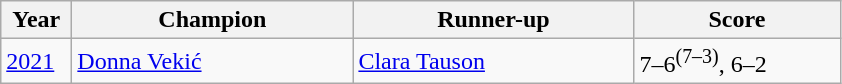<table class="wikitable">
<tr>
<th style="width:40px">Year</th>
<th style="width:180px">Champion</th>
<th style="width:180px">Runner-up</th>
<th style="width:130px" class="unsortable">Score</th>
</tr>
<tr>
<td><a href='#'>2021</a></td>
<td> <a href='#'>Donna Vekić</a></td>
<td> <a href='#'>Clara Tauson</a></td>
<td>7–6<sup>(7–3)</sup>, 6–2 </td>
</tr>
</table>
